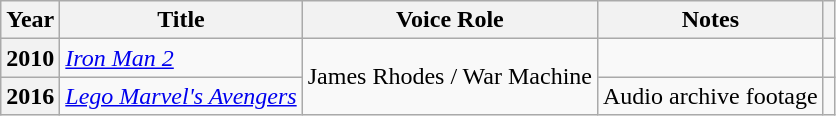<table class="wikitable plainrowheaders" style="margin-right: 0;">
<tr>
<th scope="col">Year</th>
<th scope="col">Title</th>
<th scope="col">Voice Role</th>
<th scope="col">Notes</th>
<th scope="col"></th>
</tr>
<tr>
<th scope="row">2010</th>
<td><em><a href='#'>Iron Man 2</a></em></td>
<td rowspan="2">James Rhodes / War Machine</td>
<td></td>
<td style="text-align: center;"></td>
</tr>
<tr>
<th scope="row">2016</th>
<td><em><a href='#'>Lego Marvel's Avengers</a></em></td>
<td>Audio archive footage</td>
<td style="text-align: center;"></td>
</tr>
</table>
